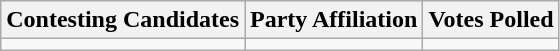<table class="wikitable sortable">
<tr>
<th>Contesting Candidates</th>
<th>Party Affiliation</th>
<th>Votes Polled</th>
</tr>
<tr>
<td></td>
<td></td>
<td></td>
</tr>
</table>
